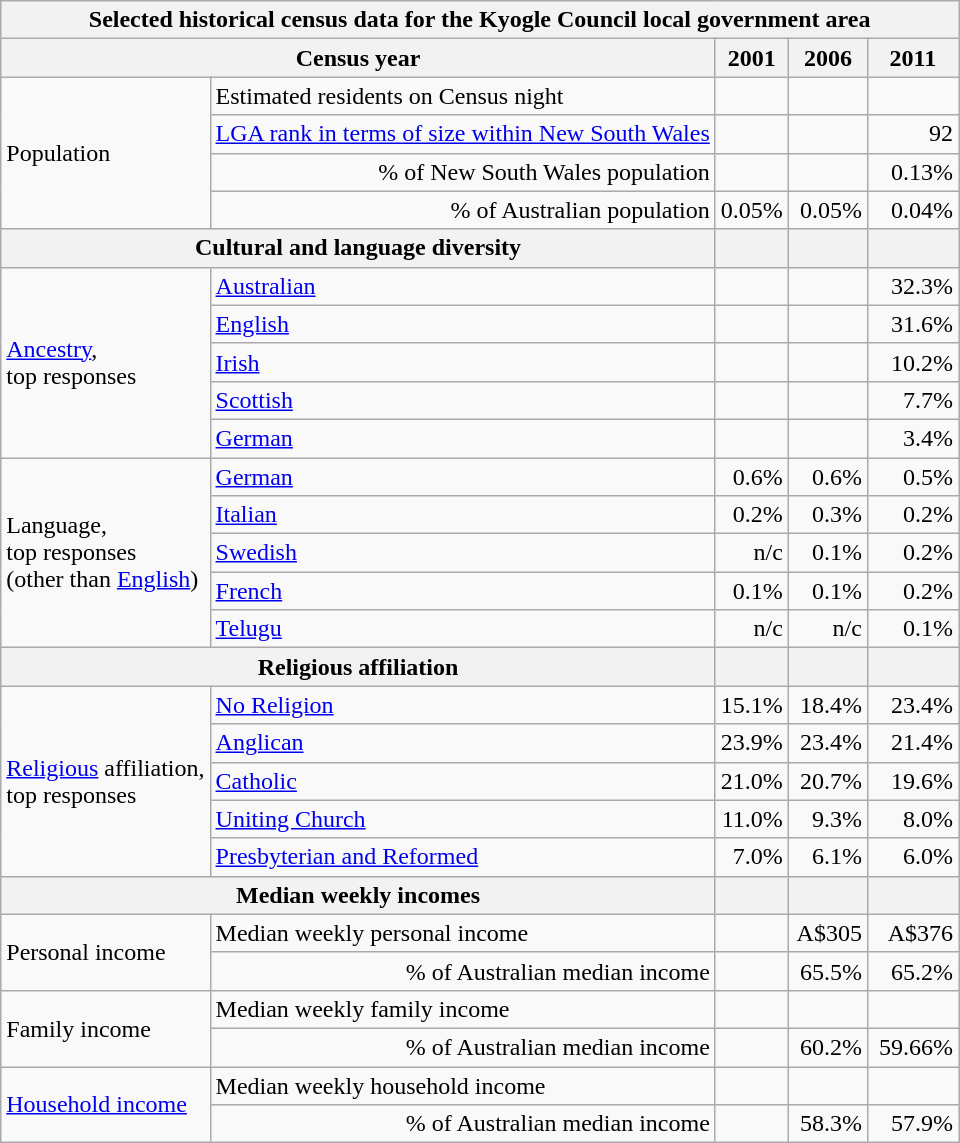<table class="wikitable">
<tr>
<th colspan=6>Selected historical census data for the Kyogle Council local government area</th>
</tr>
<tr>
<th colspan=3>Census year</th>
<th>2001</th>
<th>2006</th>
<th>2011</th>
</tr>
<tr>
<td rowspan=4 colspan="2">Population</td>
<td>Estimated residents on Census night</td>
<td align="right"></td>
<td align="right"></td>
<td align="right"></td>
</tr>
<tr>
<td align="right"><a href='#'>LGA rank in terms of size within New South Wales</a></td>
<td align="right"></td>
<td align="right"></td>
<td align="right">92</td>
</tr>
<tr>
<td align="right">% of New South Wales population</td>
<td align="right"></td>
<td align="right"></td>
<td align="right">0.13%</td>
</tr>
<tr>
<td align="right">% of Australian population</td>
<td align="right">0.05%</td>
<td align="right"> 0.05%</td>
<td align="right"> 0.04%</td>
</tr>
<tr>
<th colspan=3>Cultural and language diversity</th>
<th></th>
<th></th>
<th></th>
</tr>
<tr>
<td rowspan=5 colspan=2><a href='#'>Ancestry</a>,<br>top responses</td>
<td><a href='#'>Australian</a></td>
<td align="right"></td>
<td align="right"></td>
<td align="right">32.3%</td>
</tr>
<tr>
<td><a href='#'>English</a></td>
<td align="right"></td>
<td align="right"></td>
<td align="right">31.6%</td>
</tr>
<tr>
<td><a href='#'>Irish</a></td>
<td align="right"></td>
<td align="right"></td>
<td align="right">10.2%</td>
</tr>
<tr>
<td><a href='#'>Scottish</a></td>
<td align="right"></td>
<td align="right"></td>
<td align="right">7.7%</td>
</tr>
<tr>
<td><a href='#'>German</a></td>
<td align="right"></td>
<td align="right"></td>
<td align="right">3.4%</td>
</tr>
<tr>
<td rowspan=5 colspan=2>Language,<br>top responses<br>(other than <a href='#'>English</a>)</td>
<td><a href='#'>German</a></td>
<td align="right">0.6%</td>
<td align="right"> 0.6%</td>
<td align="right"> 0.5%</td>
</tr>
<tr>
<td><a href='#'>Italian</a></td>
<td align="right">0.2%</td>
<td align="right"> 0.3%</td>
<td align="right"> 0.2%</td>
</tr>
<tr>
<td><a href='#'>Swedish</a></td>
<td align="right">n/c</td>
<td align="right"> 0.1%</td>
<td align="right"> 0.2%</td>
</tr>
<tr>
<td><a href='#'>French</a></td>
<td align="right">0.1%</td>
<td align="right"> 0.1%</td>
<td align="right"> 0.2%</td>
</tr>
<tr>
<td><a href='#'>Telugu</a></td>
<td align="right">n/c</td>
<td align="right">n/c</td>
<td align="right"> 0.1%</td>
</tr>
<tr>
<th colspan=3>Religious affiliation</th>
<th></th>
<th></th>
<th></th>
</tr>
<tr>
<td rowspan=5 colspan=2><a href='#'>Religious</a> affiliation,<br>top responses</td>
<td><a href='#'>No Religion</a></td>
<td align="right">15.1%</td>
<td align="right"> 18.4%</td>
<td align="right"> 23.4%</td>
</tr>
<tr>
<td><a href='#'>Anglican</a></td>
<td align="right">23.9%</td>
<td align="right"> 23.4%</td>
<td align="right"> 21.4%</td>
</tr>
<tr>
<td><a href='#'>Catholic</a></td>
<td align="right">21.0%</td>
<td align="right"> 20.7%</td>
<td align="right"> 19.6%</td>
</tr>
<tr>
<td><a href='#'>Uniting Church</a></td>
<td align="right">11.0%</td>
<td align="right"> 9.3%</td>
<td align="right"> 8.0%</td>
</tr>
<tr>
<td><a href='#'>Presbyterian and Reformed</a></td>
<td align="right">7.0%</td>
<td align="right"> 6.1%</td>
<td align="right"> 6.0%</td>
</tr>
<tr>
<th colspan=3>Median weekly incomes</th>
<th></th>
<th></th>
<th></th>
</tr>
<tr>
<td rowspan=2 colspan=2>Personal income</td>
<td>Median weekly personal income</td>
<td align="right"></td>
<td align="right">A$305</td>
<td align="right">A$376</td>
</tr>
<tr>
<td align="right">% of Australian median income</td>
<td align="right"></td>
<td align="right">65.5%</td>
<td align="right"> 65.2%</td>
</tr>
<tr>
<td rowspan=2 colspan=2>Family income</td>
<td>Median weekly family income</td>
<td align="right"></td>
<td align="right"></td>
<td align="right"></td>
</tr>
<tr>
<td align="right">% of Australian median income</td>
<td align="right"></td>
<td align="right">60.2%</td>
<td align="right"> 59.66%</td>
</tr>
<tr>
<td rowspan=2 colspan=2><a href='#'>Household income</a></td>
<td>Median weekly household income</td>
<td align="right"></td>
<td align="right"></td>
<td align="right"></td>
</tr>
<tr>
<td align="right">% of Australian median income</td>
<td align="right"></td>
<td align="right">58.3%</td>
<td align="right"> 57.9%</td>
</tr>
</table>
